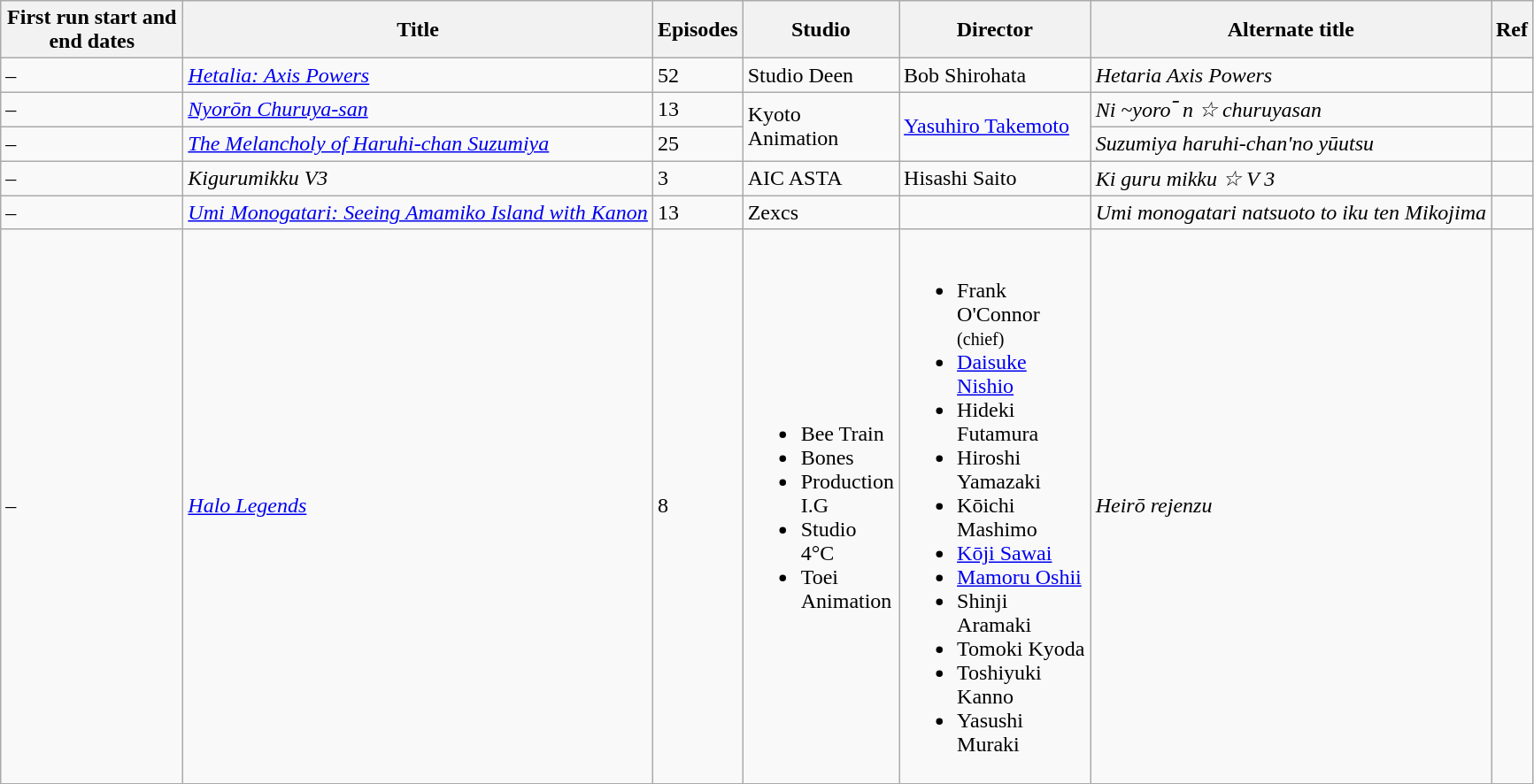<table class="wikitable sortable" border="1">
<tr>
<th data-sort-type="text" width="130px">First run start and end dates</th>
<th>Title</th>
<th width="8px">Episodes</th>
<th width="65px">Studio</th>
<th width="137px">Director</th>
<th>Alternate title</th>
<th>Ref</th>
</tr>
<tr>
<td> – </td>
<td><em><a href='#'>Hetalia: Axis Powers</a></em></td>
<td>52</td>
<td>Studio Deen</td>
<td>Bob Shirohata</td>
<td><em>Hetaria Axis Powers</em></td>
<td></td>
</tr>
<tr>
<td> – </td>
<td><em><a href='#'>Nyorōn Churuya-san</a></em></td>
<td>13</td>
<td rowspan="2">Kyoto Animation</td>
<td rowspan="2"><a href='#'>Yasuhiro Takemoto</a></td>
<td><em>Ni ~yoro ̄ n ☆ churuyasan</em></td>
<td></td>
</tr>
<tr>
<td> – </td>
<td><em><a href='#'>The Melancholy of Haruhi-chan Suzumiya</a></em></td>
<td>25</td>
<td><em>Suzumiya haruhi-chan'no yūutsu</em></td>
<td></td>
</tr>
<tr>
<td> – </td>
<td><em>Kigurumikku V3</em></td>
<td>3</td>
<td>AIC ASTA</td>
<td>Hisashi Saito</td>
<td><em>Ki guru mikku ☆ V 3</em></td>
<td></td>
</tr>
<tr>
<td> – </td>
<td><em><a href='#'>Umi Monogatari: Seeing Amamiko Island with Kanon</a></em></td>
<td>13</td>
<td>Zexcs</td>
<td></td>
<td><em>Umi monogatari natsuoto to iku ten Mikojima</em></td>
<td></td>
</tr>
<tr>
<td> – </td>
<td><em><a href='#'>Halo Legends</a></em></td>
<td>8</td>
<td><br><ul><li>Bee Train</li><li>Bones</li><li>Production I.G</li><li>Studio 4°C</li><li>Toei Animation</li></ul></td>
<td><br><ul><li>Frank O'Connor <small>(chief)</small></li><li><a href='#'>Daisuke Nishio</a></li><li>Hideki Futamura</li><li>Hiroshi Yamazaki</li><li>Kōichi Mashimo</li><li><a href='#'>Kōji Sawai</a></li><li><a href='#'>Mamoru Oshii</a></li><li>Shinji Aramaki</li><li>Tomoki Kyoda</li><li>Toshiyuki Kanno</li><li>Yasushi Muraki</li></ul></td>
<td><em>Heirō rejenzu</em></td>
<td></td>
</tr>
</table>
